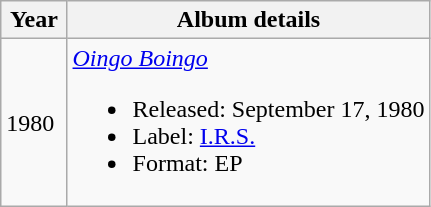<table class="wikitable">
<tr>
<th style="width:2.3em;">Year</th>
<th>Album details</th>
</tr>
<tr>
<td>1980</td>
<td><em><a href='#'>Oingo Boingo</a></em><br><ul><li>Released: September 17, 1980</li><li>Label: <a href='#'>I.R.S.</a></li><li>Format: EP</li></ul></td>
</tr>
</table>
